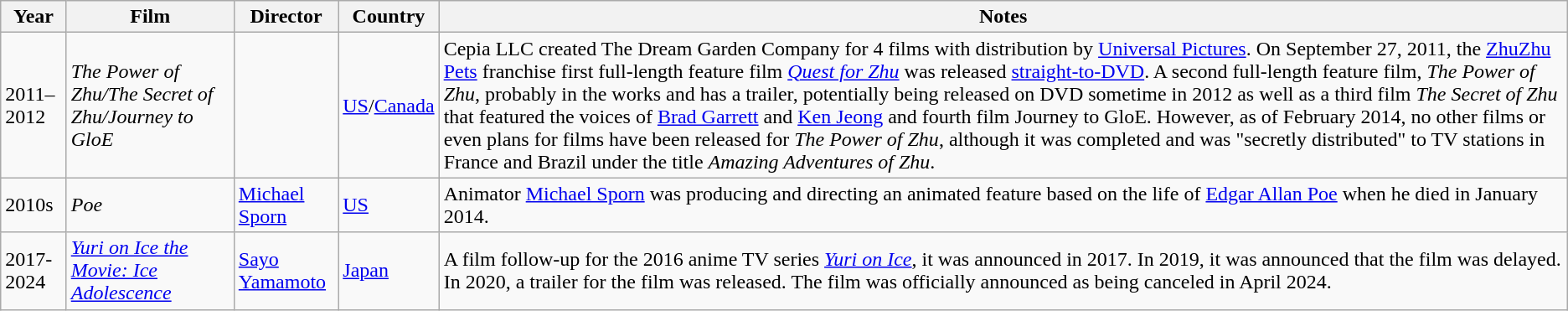<table class="wikitable">
<tr>
<th>Year</th>
<th>Film</th>
<th>Director</th>
<th>Country</th>
<th>Notes</th>
</tr>
<tr>
<td>2011–2012</td>
<td><em>The Power of Zhu/The Secret of Zhu/Journey to GloE</em></td>
<td></td>
<td><a href='#'>US</a>/<a href='#'>Canada</a></td>
<td>Cepia LLC created The Dream Garden Company for 4 films with distribution by <a href='#'>Universal Pictures</a>. On September 27, 2011, the <a href='#'>ZhuZhu Pets</a> franchise first full-length feature film <em><a href='#'>Quest for Zhu</a></em> was released <a href='#'>straight-to-DVD</a>. A second full-length feature film, <em>The Power of Zhu</em>, probably in the works and has a trailer, potentially being released on DVD sometime in 2012 as well as a third film <em>The Secret of Zhu</em> that featured the voices of <a href='#'>Brad Garrett</a> and <a href='#'>Ken Jeong</a> and fourth film Journey to GloE. However, as of February 2014, no other films or even plans for films have been released for <em>The Power of Zhu</em>, although it was completed and was "secretly distributed" to TV stations in France and Brazil under the title <em>Amazing Adventures of Zhu</em>.</td>
</tr>
<tr>
<td>2010s</td>
<td><em>Poe</em></td>
<td><a href='#'>Michael Sporn</a></td>
<td><a href='#'>US</a></td>
<td>Animator <a href='#'>Michael Sporn</a> was producing and directing an animated feature based on the life of <a href='#'>Edgar Allan Poe</a> when he died in January 2014.</td>
</tr>
<tr>
<td>2017-2024</td>
<td><em><a href='#'>Yuri on Ice the Movie: Ice Adolescence</a></em></td>
<td><a href='#'>Sayo Yamamoto</a></td>
<td><a href='#'>Japan</a></td>
<td>A film follow-up for the 2016 anime TV series <em><a href='#'>Yuri on Ice</a></em>, it was announced in 2017. In 2019, it was announced that the film was delayed. In 2020, a trailer for the film was released. The film was officially announced as being canceled in April 2024.</td>
</tr>
</table>
